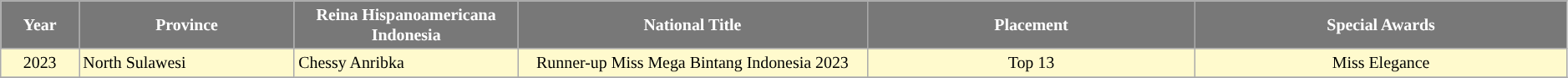<table class="wikitable sortable" style="font-size: 83%; text-align:center">
<tr>
<th width="60" style="background-color:#787878;color:#FFFFFF;">Year</th>
<th width="180" style="background-color:#787878;color:#FFFFFF;">Province</th>
<th width="180" style="background-color:#787878;color:#FFFFFF;">Reina Hispanoamericana Indonesia</th>
<th width="300" style="background-color:#787878;color:#FFFFFF;">National Title</th>
<th width="280" style="background-color:#787878;color:#FFFFFF;">Placement</th>
<th width="320" style="background-color:#787878;color:#FFFFFF;">Special Awards</th>
</tr>
<tr style="background:#FFFACD">
<td>2023</td>
<td align="left">North Sulawesi</td>
<td align="left">Chessy Anribka</td>
<td>Runner-up Miss Mega Bintang Indonesia 2023</td>
<td>Top 13</td>
<td>Miss Elegance</td>
</tr>
<tr>
</tr>
</table>
